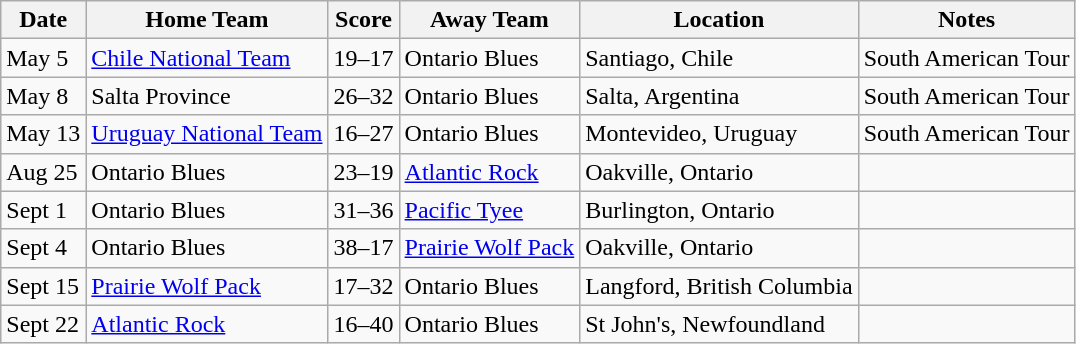<table class="wikitable">
<tr>
<th>Date</th>
<th>Home Team</th>
<th>Score</th>
<th>Away Team</th>
<th>Location</th>
<th>Notes</th>
</tr>
<tr>
<td>May 5</td>
<td><a href='#'>Chile National Team</a></td>
<td>19–17</td>
<td>Ontario Blues</td>
<td>Santiago, Chile</td>
<td>South American Tour</td>
</tr>
<tr>
<td>May 8</td>
<td>Salta Province</td>
<td>26–32</td>
<td>Ontario Blues</td>
<td>Salta, Argentina</td>
<td>South American Tour</td>
</tr>
<tr>
<td>May 13</td>
<td><a href='#'>Uruguay National Team</a></td>
<td>16–27</td>
<td>Ontario Blues</td>
<td>Montevideo, Uruguay</td>
<td>South American Tour</td>
</tr>
<tr>
<td>Aug 25</td>
<td>Ontario Blues</td>
<td>23–19</td>
<td><a href='#'>Atlantic Rock</a></td>
<td>Oakville, Ontario</td>
<td></td>
</tr>
<tr>
<td>Sept 1</td>
<td>Ontario Blues</td>
<td>31–36</td>
<td><a href='#'>Pacific Tyee</a></td>
<td>Burlington, Ontario</td>
<td></td>
</tr>
<tr>
<td>Sept 4</td>
<td>Ontario Blues</td>
<td>38–17</td>
<td><a href='#'>Prairie Wolf Pack</a></td>
<td>Oakville, Ontario</td>
<td></td>
</tr>
<tr>
<td>Sept 15</td>
<td><a href='#'>Prairie Wolf Pack</a></td>
<td>17–32</td>
<td>Ontario Blues</td>
<td>Langford, British Columbia</td>
<td></td>
</tr>
<tr>
<td>Sept 22</td>
<td><a href='#'>Atlantic Rock</a></td>
<td>16–40</td>
<td>Ontario Blues</td>
<td>St John's, Newfoundland</td>
<td></td>
</tr>
</table>
